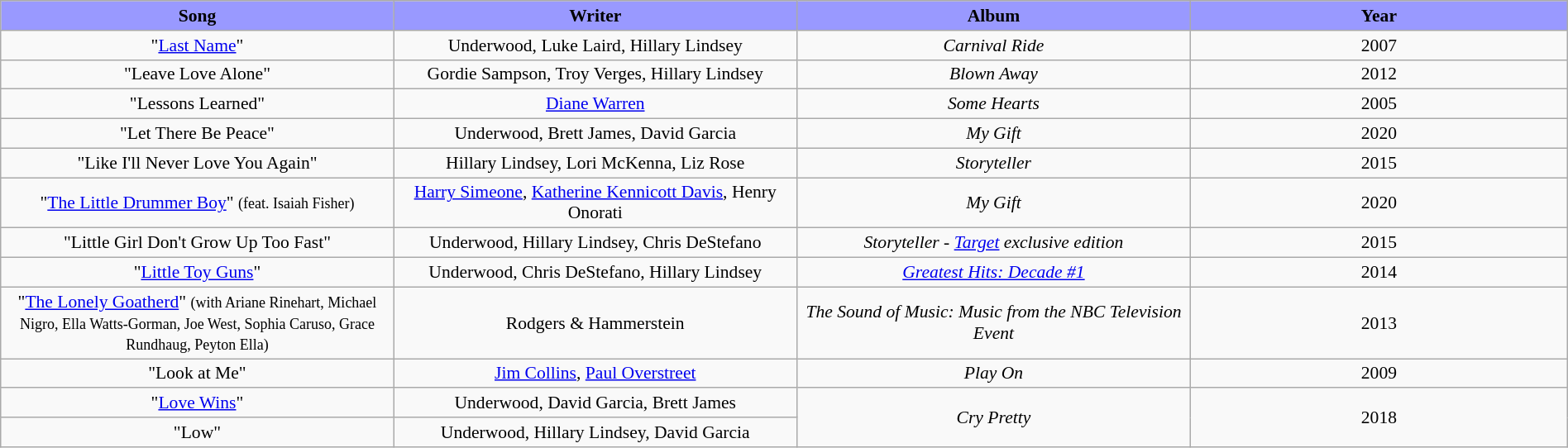<table class="wikitable" style="margin:0.5em auto; clear:both; font-size:.9em; text-align:center; width:100%">
<tr>
<th width="500" style="background: #99F;">Song</th>
<th width="500" style="background: #99F;">Writer</th>
<th width="500" style="background: #99F;">Album</th>
<th width="500" style="background: #99F;">Year</th>
</tr>
<tr>
<td>"<a href='#'>Last Name</a>"</td>
<td>Underwood, Luke Laird, Hillary Lindsey</td>
<td><em>Carnival Ride</em></td>
<td>2007</td>
</tr>
<tr>
<td>"Leave Love Alone"</td>
<td>Gordie Sampson, Troy Verges, Hillary Lindsey</td>
<td><em>Blown Away</em></td>
<td>2012</td>
</tr>
<tr>
<td>"Lessons Learned"</td>
<td><a href='#'>Diane Warren</a></td>
<td><em>Some Hearts</em></td>
<td>2005</td>
</tr>
<tr>
<td>"Let There Be Peace"</td>
<td>Underwood, Brett James, David Garcia</td>
<td><em>My Gift</em></td>
<td>2020</td>
</tr>
<tr>
<td>"Like I'll Never Love You Again"</td>
<td>Hillary Lindsey, Lori McKenna, Liz Rose</td>
<td><em>Storyteller</em></td>
<td>2015</td>
</tr>
<tr>
<td>"<a href='#'>The Little Drummer Boy</a>" <small> (feat. Isaiah Fisher)</small></td>
<td><a href='#'>Harry Simeone</a>, <a href='#'>Katherine Kennicott Davis</a>, Henry Onorati</td>
<td><em>My Gift</em></td>
<td>2020</td>
</tr>
<tr>
<td>"Little Girl Don't Grow Up Too Fast"</td>
<td>Underwood, Hillary Lindsey, Chris DeStefano</td>
<td><em>Storyteller - <a href='#'>Target</a> exclusive edition</em></td>
<td>2015</td>
</tr>
<tr>
<td>"<a href='#'>Little Toy Guns</a>"</td>
<td>Underwood, Chris DeStefano, Hillary Lindsey</td>
<td><em><a href='#'>Greatest Hits: Decade #1</a></em></td>
<td>2014</td>
</tr>
<tr>
<td>"<a href='#'>The Lonely Goatherd</a>" <small>(with Ariane Rinehart, Michael Nigro, Ella Watts-Gorman, Joe West, Sophia Caruso, Grace Rundhaug, Peyton Ella)</small></td>
<td>Rodgers & Hammerstein</td>
<td><em>The Sound of Music: Music from the NBC Television Event</em></td>
<td>2013</td>
</tr>
<tr>
<td>"Look at Me"</td>
<td><a href='#'>Jim Collins</a>, <a href='#'>Paul Overstreet</a></td>
<td><em>Play On</em></td>
<td>2009</td>
</tr>
<tr>
<td>"<a href='#'>Love Wins</a>"</td>
<td>Underwood, David Garcia, Brett James</td>
<td rowspan="2"><em>Cry Pretty</em></td>
<td rowspan="2">2018</td>
</tr>
<tr>
<td>"Low"</td>
<td>Underwood, Hillary Lindsey, David Garcia</td>
</tr>
</table>
